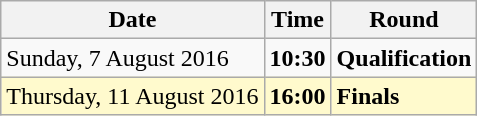<table class="wikitable">
<tr>
<th>Date</th>
<th>Time</th>
<th>Round</th>
</tr>
<tr>
<td>Sunday, 7 August 2016</td>
<td><strong>10:30</strong></td>
<td><strong>Qualification</strong></td>
</tr>
<tr>
<td style=background:lemonchiffon>Thursday, 11 August 2016</td>
<td style=background:lemonchiffon><strong>16:00</strong></td>
<td style=background:lemonchiffon><strong>Finals</strong></td>
</tr>
</table>
